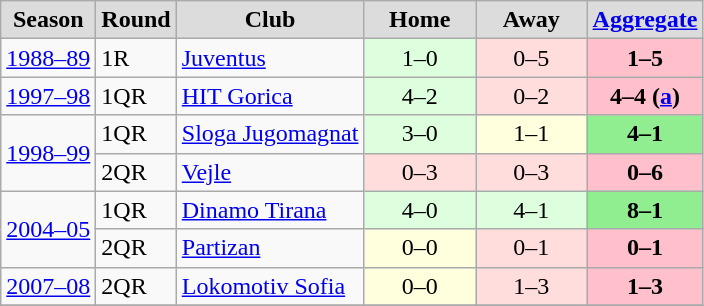<table class="wikitable" style="text-align: center;">
<tr>
<th style="background:#DCDCDC">Season</th>
<th style="background:#DCDCDC">Round</th>
<th style="background:#DCDCDC">Club</th>
<th width="67" style="background:#DCDCDC">Home</th>
<th width="67" style="background:#DCDCDC">Away</th>
<th width="67" style="background:#DCDCDC"><a href='#'>Aggregate</a></th>
</tr>
<tr>
<td align=left><a href='#'>1988–89</a></td>
<td align=left>1R</td>
<td align=left> <a href='#'>Juventus</a></td>
<td bgcolor="#ddffdd" style="text-align:center;">1–0</td>
<td bgcolor="#ffdddd" style="text-align:center;">0–5</td>
<td bgcolor=pink style="text-align:center;"><strong>1–5</strong></td>
</tr>
<tr>
<td align=left><a href='#'>1997–98</a></td>
<td align=left>1QR</td>
<td align=left> <a href='#'>HIT Gorica</a></td>
<td bgcolor="#ddffdd" style="text-align:center;">4–2</td>
<td bgcolor="#ffdddd" style="text-align:center;">0–2</td>
<td bgcolor=pink style="text-align:center;"><strong>4–4 (<a href='#'>a</a>)</strong></td>
</tr>
<tr>
<td rowspan=2><a href='#'>1998–99</a></td>
<td align=left>1QR</td>
<td align=left> <a href='#'>Sloga Jugomagnat</a></td>
<td bgcolor="#ddffdd" style="text-align:center;">3–0</td>
<td bgcolor="#ffffdd" style="text-align:center;">1–1</td>
<td bgcolor=lightgreen style="text-align:center;"><strong>4–1</strong></td>
</tr>
<tr>
<td align=left>2QR</td>
<td align=left> <a href='#'>Vejle</a></td>
<td bgcolor="#ffdddd" style="text-align:center;">0–3</td>
<td bgcolor="#ffdddd" style="text-align:center;">0–3</td>
<td bgcolor=pink style="text-align:center;"><strong>0–6</strong></td>
</tr>
<tr>
<td rowspan=2><a href='#'>2004–05</a></td>
<td align=left>1QR</td>
<td align=left> <a href='#'>Dinamo Tirana</a></td>
<td bgcolor="#ddffdd" style="text-align:center;">4–0</td>
<td bgcolor="#ddffdd" style="text-align:center;">4–1</td>
<td bgcolor=lightgreen style="text-align:center;"><strong>8–1</strong></td>
</tr>
<tr>
<td align=left>2QR</td>
<td align=left> <a href='#'>Partizan</a></td>
<td bgcolor="#ffffdd" style="text-align:center;">0–0</td>
<td bgcolor="#ffdddd" style="text-align:center;">0–1</td>
<td bgcolor=pink style="text-align:center;"><strong>0–1</strong></td>
</tr>
<tr>
<td align=left><a href='#'>2007–08</a></td>
<td align=left>2QR</td>
<td align=left> <a href='#'>Lokomotiv Sofia</a></td>
<td bgcolor="#ffffdd" style="text-align:center;">0–0</td>
<td bgcolor="#ffdddd" style="text-align:center;">1–3</td>
<td bgcolor=pink style="text-align:center;"><strong>1–3</strong></td>
</tr>
<tr>
</tr>
</table>
